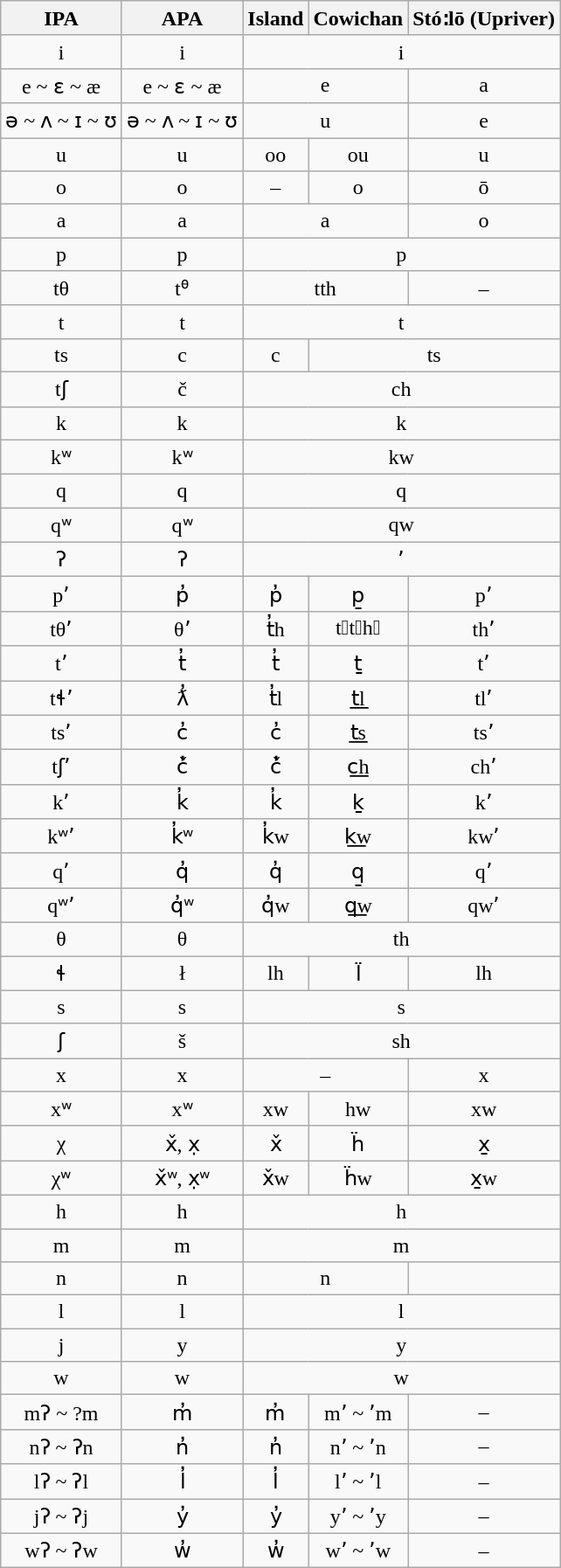<table class="wikitable" style="text-align: center;">
<tr>
<th>IPA</th>
<th>APA</th>
<th>Island</th>
<th>Cowichan</th>
<th>Stó꞉lō (Upriver)</th>
</tr>
<tr>
<td>i</td>
<td>i</td>
<td colspan="3">i</td>
</tr>
<tr>
<td>e ~ ɛ ~ æ</td>
<td>e ~ ɛ ~ æ</td>
<td colspan="2">e</td>
<td>a</td>
</tr>
<tr>
<td>ə ~ ʌ ~ ɪ ~ ʊ</td>
<td>ə ~ ʌ ~ ɪ ~ ʊ</td>
<td colspan="2">u</td>
<td>e</td>
</tr>
<tr>
<td>u</td>
<td>u</td>
<td>oo</td>
<td>ou</td>
<td>u</td>
</tr>
<tr>
<td>o</td>
<td>o</td>
<td>–</td>
<td>o</td>
<td>ō</td>
</tr>
<tr>
<td>a</td>
<td>a</td>
<td colspan="2">a</td>
<td>o</td>
</tr>
<tr>
<td>p</td>
<td>p</td>
<td colspan="3">p</td>
</tr>
<tr>
<td>tθ</td>
<td>tᶿ</td>
<td colspan="2">tth</td>
<td>–</td>
</tr>
<tr>
<td>t</td>
<td>t</td>
<td colspan="3">t</td>
</tr>
<tr>
<td>ts</td>
<td>c</td>
<td>c</td>
<td colspan="2">ts</td>
</tr>
<tr>
<td>tʃ</td>
<td>č</td>
<td colspan="3">ch</td>
</tr>
<tr>
<td>k</td>
<td>k</td>
<td colspan="3">k</td>
</tr>
<tr>
<td>kʷ</td>
<td>kʷ</td>
<td colspan="3">kw</td>
</tr>
<tr>
<td>q</td>
<td>q</td>
<td colspan="3">q</td>
</tr>
<tr>
<td>qʷ</td>
<td>qʷ</td>
<td colspan="3">qw</td>
</tr>
<tr>
<td>ʔ</td>
<td>ʔ</td>
<td colspan="3">ʼ</td>
</tr>
<tr>
<td>pʼ</td>
<td>p̓</td>
<td>p̓</td>
<td>p̱</td>
<td>pʼ</td>
</tr>
<tr>
<td>tθʼ</td>
<td>θʼ</td>
<td>t̓h</td>
<td>t︫t︭h︬</td>
<td>thʼ</td>
</tr>
<tr>
<td>tʼ</td>
<td>t̓</td>
<td>t̓</td>
<td>ṯ</td>
<td>tʼ</td>
</tr>
<tr>
<td>tɬʼ</td>
<td>ƛ̓</td>
<td>t̓l</td>
<td>t͟l</td>
<td>tlʼ</td>
</tr>
<tr>
<td>tsʼ</td>
<td>c̓</td>
<td>c̓</td>
<td>t͟s</td>
<td>tsʼ</td>
</tr>
<tr>
<td>tʃʼ</td>
<td>č̓</td>
<td>č̓</td>
<td>c͟h</td>
<td>chʼ</td>
</tr>
<tr>
<td>kʼ</td>
<td>k̓</td>
<td>k̓</td>
<td>ḵ</td>
<td>kʼ</td>
</tr>
<tr>
<td>kʷʼ</td>
<td>k̓ʷ</td>
<td>k̓w</td>
<td>k͟w</td>
<td>kwʼ</td>
</tr>
<tr>
<td>qʼ</td>
<td>q̓</td>
<td>q̓</td>
<td>q̱</td>
<td>qʼ</td>
</tr>
<tr>
<td>qʷʼ</td>
<td>q̓ʷ</td>
<td>q̓w</td>
<td>q͟w</td>
<td>qwʼ</td>
</tr>
<tr>
<td>θ</td>
<td>θ</td>
<td colspan="3">th</td>
</tr>
<tr>
<td>ɬ</td>
<td>ł</td>
<td>lh</td>
<td>l̈</td>
<td>lh</td>
</tr>
<tr>
<td>s</td>
<td>s</td>
<td colspan="3">s</td>
</tr>
<tr>
<td>ʃ</td>
<td>š</td>
<td colspan="3">sh</td>
</tr>
<tr>
<td>x</td>
<td>x</td>
<td colspan="2">–</td>
<td>x</td>
</tr>
<tr>
<td>xʷ</td>
<td>xʷ</td>
<td>xw</td>
<td>hw</td>
<td>xw</td>
</tr>
<tr>
<td>χ</td>
<td>x̌, x̣</td>
<td>x̌</td>
<td>ḧ</td>
<td>x̱</td>
</tr>
<tr>
<td>χʷ</td>
<td>x̌ʷ, x̣ʷ</td>
<td>x̌w</td>
<td>ḧw</td>
<td>x̱w</td>
</tr>
<tr>
<td>h</td>
<td>h</td>
<td colspan="3">h</td>
</tr>
<tr>
<td>m</td>
<td>m</td>
<td colspan="3">m</td>
</tr>
<tr>
<td>n</td>
<td>n</td>
<td colspan="2">n</td>
<td></td>
</tr>
<tr>
<td>l</td>
<td>l</td>
<td colspan="3">l</td>
</tr>
<tr>
<td>j</td>
<td>y</td>
<td colspan="3">y</td>
</tr>
<tr>
<td>w</td>
<td>w</td>
<td colspan="3">w</td>
</tr>
<tr>
<td>mʔ ~ ?m</td>
<td>m̓</td>
<td>m̓</td>
<td>mʼ ~ ʼm</td>
<td>–</td>
</tr>
<tr>
<td>nʔ ~ ʔn</td>
<td>n̓</td>
<td>n̓</td>
<td>nʼ ~ ʼn</td>
<td>–</td>
</tr>
<tr>
<td>lʔ ~ ʔl</td>
<td>l̓</td>
<td>l̓</td>
<td>lʼ ~ ʼl</td>
<td>–</td>
</tr>
<tr>
<td>jʔ ~ ʔj</td>
<td>y̓</td>
<td>y̓</td>
<td>yʼ ~ ʼy</td>
<td>–</td>
</tr>
<tr>
<td>wʔ ~ ʔw</td>
<td>w̓</td>
<td>w̓</td>
<td>wʼ ~ ʼw</td>
<td>–</td>
</tr>
</table>
